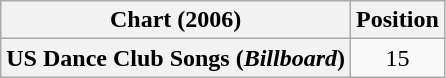<table class="wikitable plainrowheaders" style="text-align:center">
<tr>
<th scope="col">Chart (2006)</th>
<th scope="col">Position</th>
</tr>
<tr>
<th scope="row">US Dance Club Songs (<em>Billboard</em>)</th>
<td>15</td>
</tr>
</table>
